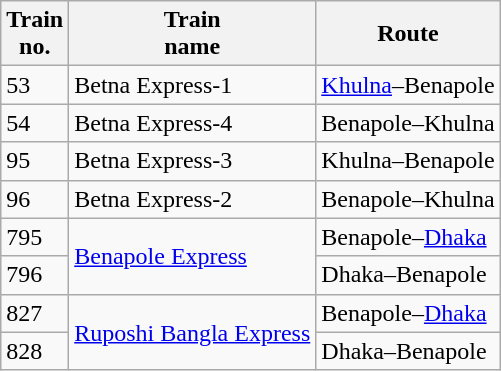<table class="wikitable">
<tr>
<th>Train<br>no.</th>
<th>Train<br>name</th>
<th>Route</th>
</tr>
<tr>
<td>53</td>
<td>Betna Express-1</td>
<td><a href='#'>Khulna</a>–Benapole</td>
</tr>
<tr>
<td>54</td>
<td>Betna Express-4</td>
<td>Benapole–Khulna</td>
</tr>
<tr>
<td>95</td>
<td>Betna Express-3</td>
<td>Khulna–Benapole</td>
</tr>
<tr>
<td>96</td>
<td>Betna Express-2</td>
<td>Benapole–Khulna</td>
</tr>
<tr>
<td>795</td>
<td rowspan="2"><a href='#'>Benapole Express</a></td>
<td>Benapole–<a href='#'>Dhaka</a></td>
</tr>
<tr>
<td>796</td>
<td>Dhaka–Benapole</td>
</tr>
<tr>
<td>827</td>
<td rowspan="2"><a href='#'>Ruposhi Bangla Express</a></td>
<td>Benapole–<a href='#'>Dhaka</a></td>
</tr>
<tr>
<td>828</td>
<td>Dhaka–Benapole</td>
</tr>
</table>
